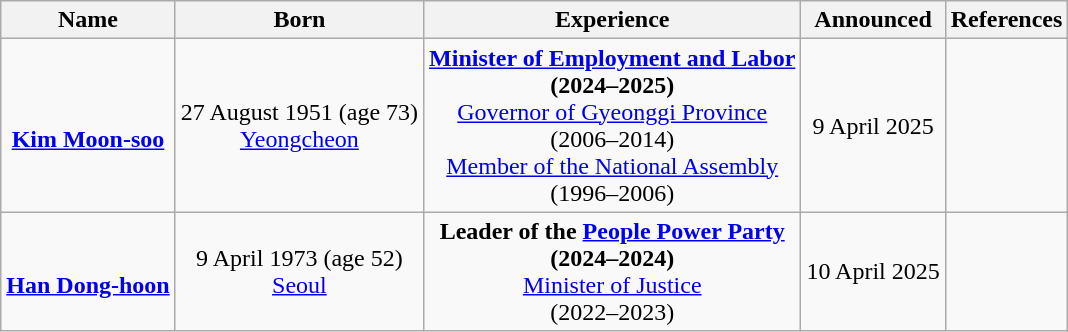<table class="wikitable" style="text-align:center;">
<tr>
<th>Name</th>
<th>Born</th>
<th>Experience</th>
<th>Announced</th>
<th>References</th>
</tr>
<tr>
<td><br><a href='#'><strong>Kim Moon-soo</strong></a></td>
<td>27 August 1951 (age 73)<br><a href='#'>Yeongcheon</a></td>
<td><strong><a href='#'>Minister of Employment and Labor</a><br> (2024–2025)</strong><br><a href='#'>Governor of Gyeonggi Province</a><br> (2006–2014)<br><a href='#'>Member of the National Assembly</a><br> (1996–2006)</td>
<td>9 April 2025</td>
<td></td>
</tr>
<tr>
<td><br><strong><a href='#'>Han Dong-hoon</a></strong></td>
<td>9 April 1973 (age 52)<br><a href='#'>Seoul</a></td>
<td><strong>Leader of the <a href='#'>People Power Party</a><br> (2024–2024)</strong><br><a href='#'>Minister of Justice</a><br> (2022–2023)</td>
<td>10 April 2025</td>
<td></td>
</tr>
</table>
